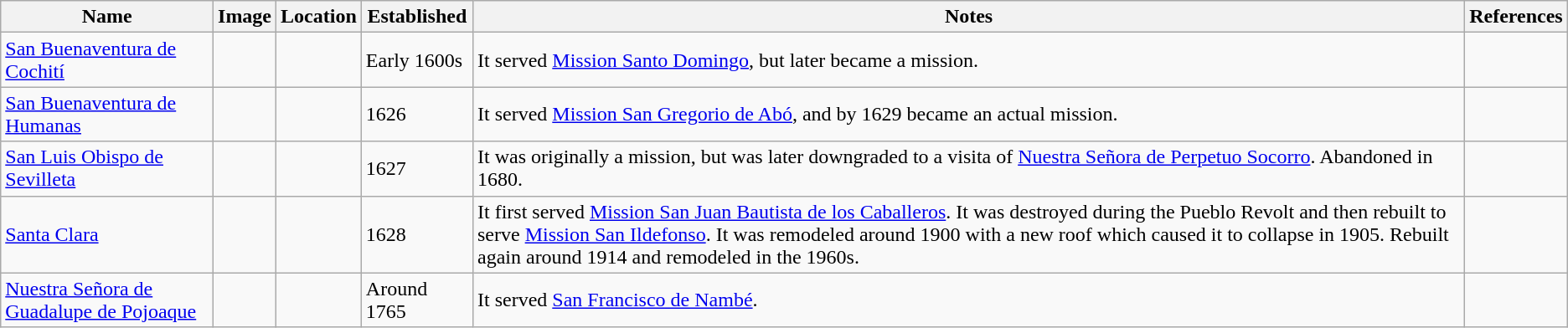<table class="wikitable">
<tr>
<th>Name</th>
<th>Image</th>
<th>Location</th>
<th>Established</th>
<th>Notes</th>
<th>References</th>
</tr>
<tr>
<td><a href='#'>San Buenaventura de Cochití</a></td>
<td></td>
<td><sub></sub></td>
<td>Early 1600s</td>
<td>It served <a href='#'>Mission Santo Domingo</a>, but later became a mission.</td>
<td></td>
</tr>
<tr>
<td><a href='#'>San Buenaventura de Humanas</a></td>
<td></td>
<td><sub></sub></td>
<td>1626</td>
<td>It served <a href='#'>Mission San Gregorio de Abó</a>, and by 1629 became an actual mission.</td>
<td></td>
</tr>
<tr>
<td><a href='#'>San Luis Obispo de Sevilleta</a></td>
<td></td>
<td></td>
<td>1627</td>
<td>It was originally a mission, but was later downgraded to a visita of <a href='#'>Nuestra Señora de Perpetuo Socorro</a>. Abandoned in 1680.</td>
<td></td>
</tr>
<tr>
<td><a href='#'>Santa Clara</a></td>
<td></td>
<td><sub></sub></td>
<td>1628</td>
<td>It first served <a href='#'>Mission San Juan Bautista de los Caballeros</a>. It was destroyed during the Pueblo Revolt and then rebuilt to serve <a href='#'>Mission San Ildefonso</a>. It was remodeled around 1900 with a new roof which caused it to collapse in 1905. Rebuilt again around 1914 and remodeled in the 1960s.</td>
<td></td>
</tr>
<tr>
<td><a href='#'>Nuestra Señora de Guadalupe de Pojoaque</a></td>
<td></td>
<td></td>
<td>Around 1765</td>
<td>It served <a href='#'>San Francisco de Nambé</a>.</td>
<td></td>
</tr>
</table>
